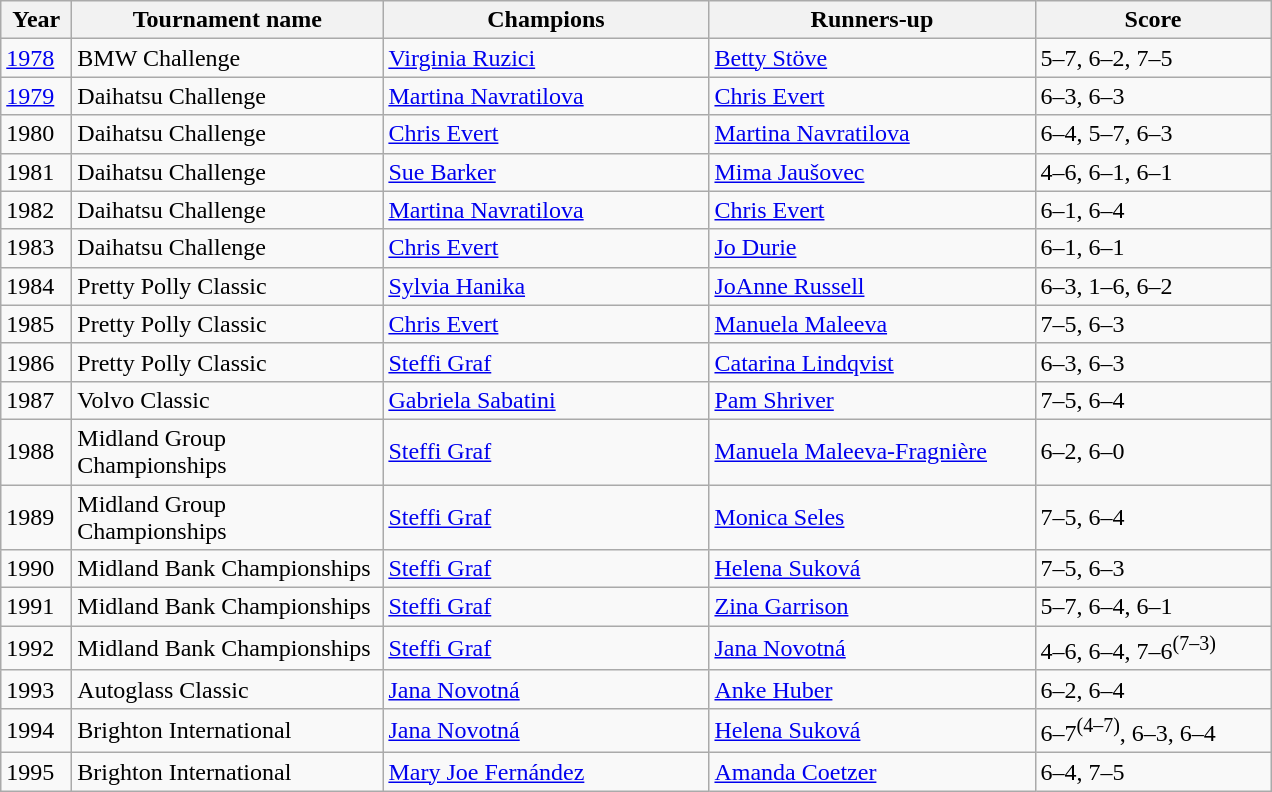<table class="wikitable">
<tr>
<th style="width:40px">Year</th>
<th style="width:200px">Tournament name</th>
<th style="width:210px">Champions</th>
<th style="width:210px">Runners-up</th>
<th style="width:150px">Score</th>
</tr>
<tr>
<td><a href='#'>1978</a></td>
<td>BMW Challenge</td>
<td> <a href='#'>Virginia Ruzici</a></td>
<td> <a href='#'>Betty Stöve</a></td>
<td>5–7, 6–2, 7–5</td>
</tr>
<tr>
<td><a href='#'>1979</a></td>
<td>Daihatsu Challenge</td>
<td> <a href='#'>Martina Navratilova</a></td>
<td> <a href='#'>Chris Evert</a></td>
<td>6–3, 6–3</td>
</tr>
<tr>
<td>1980</td>
<td>Daihatsu Challenge</td>
<td> <a href='#'>Chris Evert</a></td>
<td> <a href='#'>Martina Navratilova</a></td>
<td>6–4, 5–7, 6–3</td>
</tr>
<tr>
<td>1981</td>
<td>Daihatsu Challenge</td>
<td> <a href='#'>Sue Barker</a></td>
<td> <a href='#'>Mima Jaušovec</a></td>
<td>4–6, 6–1, 6–1</td>
</tr>
<tr>
<td>1982</td>
<td>Daihatsu Challenge</td>
<td> <a href='#'>Martina Navratilova</a></td>
<td> <a href='#'>Chris Evert</a></td>
<td>6–1, 6–4</td>
</tr>
<tr>
<td>1983</td>
<td>Daihatsu Challenge</td>
<td> <a href='#'>Chris Evert</a></td>
<td> <a href='#'>Jo Durie</a></td>
<td>6–1, 6–1</td>
</tr>
<tr>
<td>1984</td>
<td>Pretty Polly Classic</td>
<td> <a href='#'>Sylvia Hanika</a></td>
<td> <a href='#'>JoAnne Russell</a></td>
<td>6–3, 1–6, 6–2</td>
</tr>
<tr>
<td>1985</td>
<td>Pretty Polly Classic</td>
<td> <a href='#'>Chris Evert</a></td>
<td> <a href='#'>Manuela Maleeva</a></td>
<td>7–5, 6–3</td>
</tr>
<tr>
<td>1986</td>
<td>Pretty Polly Classic</td>
<td> <a href='#'>Steffi Graf</a></td>
<td> <a href='#'>Catarina Lindqvist</a></td>
<td>6–3, 6–3</td>
</tr>
<tr>
<td>1987</td>
<td>Volvo Classic</td>
<td> <a href='#'>Gabriela Sabatini</a></td>
<td> <a href='#'>Pam Shriver</a></td>
<td>7–5, 6–4</td>
</tr>
<tr>
<td>1988</td>
<td>Midland Group Championships</td>
<td> <a href='#'>Steffi Graf</a></td>
<td> <a href='#'>Manuela Maleeva-Fragnière</a></td>
<td>6–2, 6–0</td>
</tr>
<tr>
<td>1989</td>
<td>Midland Group Championships</td>
<td> <a href='#'>Steffi Graf</a></td>
<td> <a href='#'>Monica Seles</a></td>
<td>7–5, 6–4</td>
</tr>
<tr>
<td>1990</td>
<td>Midland Bank Championships</td>
<td> <a href='#'>Steffi Graf</a></td>
<td> <a href='#'>Helena Suková</a></td>
<td>7–5, 6–3</td>
</tr>
<tr>
<td>1991</td>
<td>Midland Bank Championships</td>
<td> <a href='#'>Steffi Graf</a></td>
<td> <a href='#'>Zina Garrison</a></td>
<td>5–7, 6–4, 6–1</td>
</tr>
<tr>
<td>1992</td>
<td>Midland Bank Championships</td>
<td> <a href='#'>Steffi Graf</a></td>
<td> <a href='#'>Jana Novotná</a></td>
<td>4–6, 6–4, 7–6<sup>(7–3)</sup></td>
</tr>
<tr>
<td>1993</td>
<td>Autoglass Classic</td>
<td> <a href='#'>Jana Novotná</a></td>
<td> <a href='#'>Anke Huber</a></td>
<td>6–2, 6–4</td>
</tr>
<tr>
<td>1994</td>
<td>Brighton International</td>
<td> <a href='#'>Jana Novotná</a></td>
<td> <a href='#'>Helena Suková</a></td>
<td>6–7<sup>(4–7)</sup>, 6–3, 6–4</td>
</tr>
<tr>
<td>1995</td>
<td>Brighton International</td>
<td> <a href='#'>Mary Joe Fernández</a></td>
<td> <a href='#'>Amanda Coetzer</a></td>
<td>6–4, 7–5</td>
</tr>
</table>
